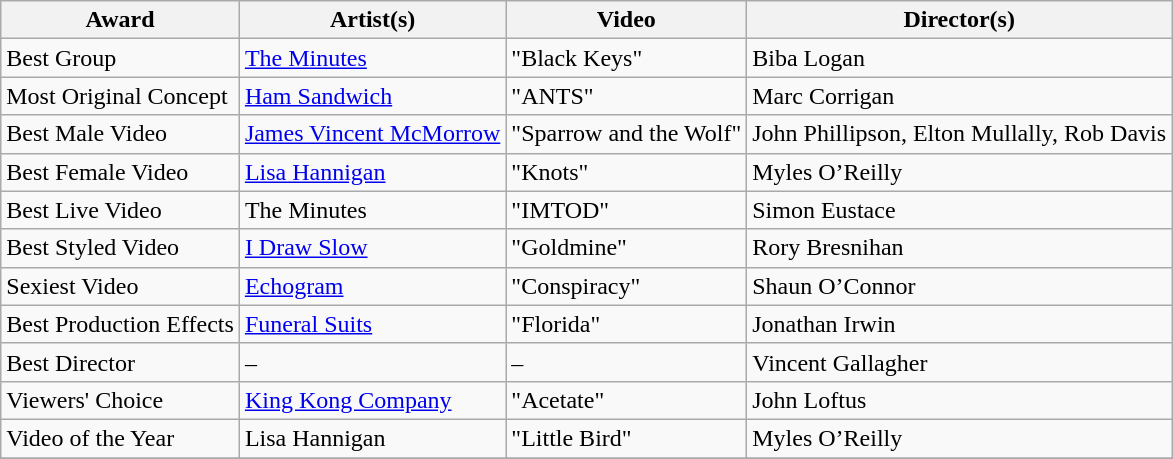<table class="wikitable">
<tr>
<th>Award</th>
<th>Artist(s)</th>
<th>Video</th>
<th>Director(s)</th>
</tr>
<tr>
<td>Best Group</td>
<td><a href='#'>The Minutes</a></td>
<td>"Black Keys"</td>
<td>Biba Logan</td>
</tr>
<tr>
<td>Most Original Concept</td>
<td><a href='#'>Ham Sandwich</a></td>
<td>"ANTS"</td>
<td>Marc Corrigan</td>
</tr>
<tr>
<td>Best Male Video</td>
<td><a href='#'>James Vincent McMorrow</a></td>
<td>"Sparrow and the Wolf"</td>
<td>John Phillipson,  Elton Mullally, Rob Davis</td>
</tr>
<tr>
<td>Best Female Video</td>
<td><a href='#'>Lisa Hannigan</a></td>
<td>"Knots"</td>
<td>Myles O’Reilly</td>
</tr>
<tr>
<td>Best Live Video</td>
<td>The Minutes</td>
<td>"IMTOD"</td>
<td>Simon Eustace</td>
</tr>
<tr>
<td>Best Styled Video</td>
<td><a href='#'>I Draw Slow</a></td>
<td>"Goldmine"</td>
<td>Rory Bresnihan</td>
</tr>
<tr>
<td>Sexiest Video</td>
<td><a href='#'>Echogram</a></td>
<td>"Conspiracy"</td>
<td>Shaun O’Connor</td>
</tr>
<tr>
<td>Best Production Effects</td>
<td><a href='#'>Funeral Suits</a></td>
<td>"Florida"</td>
<td>Jonathan Irwin</td>
</tr>
<tr>
<td>Best Director</td>
<td>–</td>
<td>–</td>
<td>Vincent Gallagher</td>
</tr>
<tr>
<td>Viewers' Choice</td>
<td><a href='#'>King Kong Company</a></td>
<td>"Acetate"</td>
<td>John Loftus</td>
</tr>
<tr>
<td>Video of the Year</td>
<td>Lisa Hannigan</td>
<td>"Little Bird"</td>
<td>Myles O’Reilly</td>
</tr>
<tr>
</tr>
</table>
